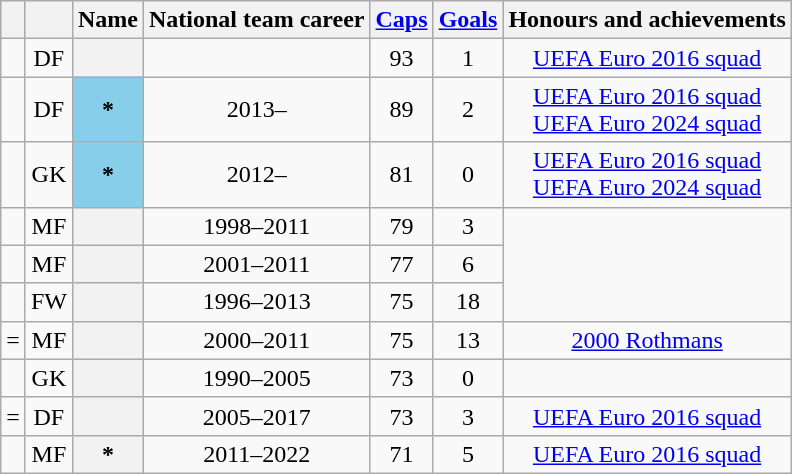<table class="wikitable plainrowheaders sortable" style="font-size:100%; text-align:center;">
<tr>
<th scope="col" class="unsortable"></th>
<th scope="col"></th>
<th scope="col">Name</th>
<th scope="col">National team career</th>
<th scope="col"><a href='#'>Caps</a></th>
<th scope="col"><a href='#'>Goals</a></th>
<th scope="col">Honours and achievements</th>
</tr>
<tr>
<td></td>
<td>DF</td>
<th scope="row"></th>
<td></td>
<td>93</td>
<td>1</td>
<td><a href='#'>UEFA Euro 2016 squad</a></td>
</tr>
<tr>
<td></td>
<td>DF</td>
<th scope="row" style="background:#87CEEB;">*</th>
<td>2013–</td>
<td>89</td>
<td>2</td>
<td><a href='#'>UEFA Euro 2016 squad</a><br><a href='#'>UEFA Euro 2024 squad</a></td>
</tr>
<tr>
<td></td>
<td>GK</td>
<th scope="row" style="background:#87CEEB;">*</th>
<td>2012–</td>
<td>81</td>
<td>0</td>
<td><a href='#'>UEFA Euro 2016 squad</a><br><a href='#'>UEFA Euro 2024 squad</a></td>
</tr>
<tr>
<td></td>
<td>MF</td>
<th scope="row"></th>
<td>1998–2011</td>
<td>79</td>
<td>3</td>
</tr>
<tr>
<td></td>
<td>MF</td>
<th scope="row"></th>
<td>2001–2011</td>
<td>77</td>
<td>6</td>
</tr>
<tr>
<td></td>
<td>FW</td>
<th scope="row"></th>
<td>1996–2013</td>
<td>75</td>
<td>18</td>
</tr>
<tr>
<td>=</td>
<td>MF</td>
<th scope="row"></th>
<td>2000–2011</td>
<td>75</td>
<td>13</td>
<td><a href='#'>2000 Rothmans</a> </td>
</tr>
<tr>
<td></td>
<td>GK</td>
<th scope="row"></th>
<td>1990–2005</td>
<td>73</td>
<td>0</td>
</tr>
<tr>
<td>=</td>
<td>DF</td>
<th scope="row"></th>
<td>2005–2017</td>
<td>73</td>
<td>3</td>
<td><a href='#'>UEFA Euro 2016 squad</a></td>
</tr>
<tr>
<td></td>
<td>MF</td>
<th scope="row">*</th>
<td>2011–2022</td>
<td>71</td>
<td>5</td>
<td><a href='#'>UEFA Euro 2016 squad</a></td>
</tr>
</table>
